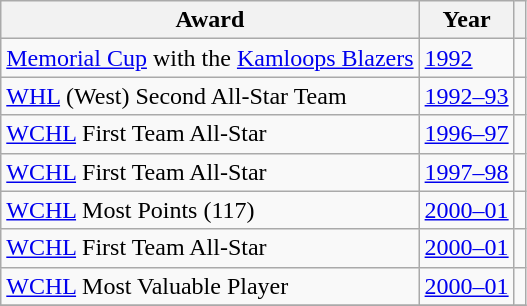<table class="wikitable">
<tr>
<th>Award</th>
<th>Year</th>
<th></th>
</tr>
<tr>
<td><a href='#'>Memorial Cup</a> with the <a href='#'>Kamloops Blazers</a></td>
<td><a href='#'>1992</a></td>
<td></td>
</tr>
<tr>
<td><a href='#'>WHL</a> (West) Second All-Star Team</td>
<td><a href='#'>1992–93</a></td>
<td></td>
</tr>
<tr>
<td><a href='#'>WCHL</a> First Team All-Star</td>
<td><a href='#'>1996–97</a></td>
<td></td>
</tr>
<tr>
<td><a href='#'>WCHL</a> First Team All-Star</td>
<td><a href='#'>1997–98</a></td>
<td></td>
</tr>
<tr>
<td><a href='#'>WCHL</a> Most Points (117)</td>
<td><a href='#'>2000–01</a></td>
<td></td>
</tr>
<tr>
<td><a href='#'>WCHL</a> First Team All-Star</td>
<td><a href='#'>2000–01</a></td>
<td></td>
</tr>
<tr>
<td><a href='#'>WCHL</a> Most Valuable Player</td>
<td><a href='#'>2000–01</a></td>
<td></td>
</tr>
<tr>
</tr>
</table>
